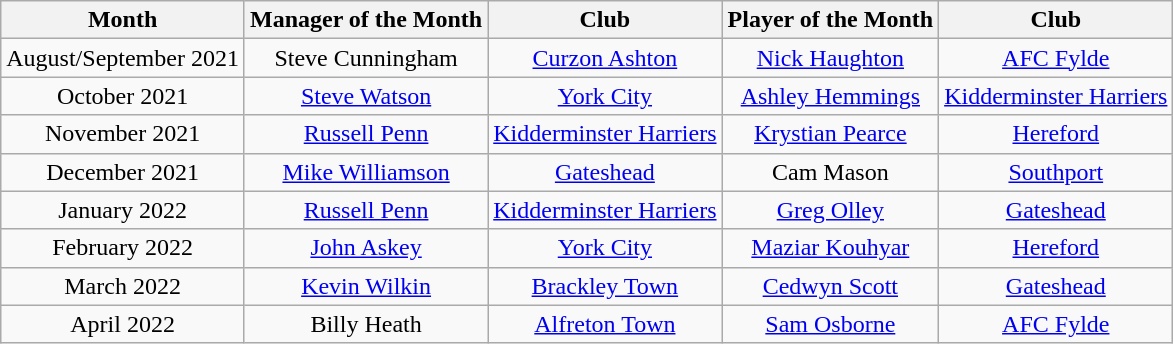<table class=wikitable style="text-align:center">
<tr>
<th>Month</th>
<th>Manager of the Month</th>
<th>Club</th>
<th>Player of the Month</th>
<th>Club</th>
</tr>
<tr>
<td>August/September 2021</td>
<td> Steve Cunningham</td>
<td><a href='#'>Curzon Ashton</a></td>
<td> <a href='#'>Nick Haughton</a></td>
<td><a href='#'>AFC Fylde</a></td>
</tr>
<tr>
<td>October 2021</td>
<td> <a href='#'>Steve Watson</a></td>
<td><a href='#'>York City</a></td>
<td> <a href='#'>Ashley Hemmings</a></td>
<td><a href='#'>Kidderminster Harriers</a></td>
</tr>
<tr>
<td>November 2021</td>
<td> <a href='#'>Russell Penn</a></td>
<td><a href='#'>Kidderminster Harriers</a></td>
<td> <a href='#'>Krystian Pearce</a></td>
<td><a href='#'>Hereford</a></td>
</tr>
<tr>
<td>December 2021</td>
<td> <a href='#'>Mike Williamson</a></td>
<td><a href='#'>Gateshead</a></td>
<td> Cam Mason</td>
<td><a href='#'>Southport</a></td>
</tr>
<tr>
<td>January 2022</td>
<td> <a href='#'>Russell Penn</a></td>
<td><a href='#'>Kidderminster Harriers</a></td>
<td> <a href='#'>Greg Olley</a></td>
<td><a href='#'>Gateshead</a></td>
</tr>
<tr>
<td>February 2022</td>
<td> <a href='#'>John Askey</a></td>
<td><a href='#'>York City</a></td>
<td> <a href='#'>Maziar Kouhyar</a></td>
<td><a href='#'>Hereford</a></td>
</tr>
<tr>
<td>March 2022</td>
<td> <a href='#'>Kevin Wilkin</a></td>
<td><a href='#'>Brackley Town</a></td>
<td> <a href='#'>Cedwyn Scott</a></td>
<td><a href='#'>Gateshead</a></td>
</tr>
<tr>
<td>April 2022</td>
<td> Billy Heath</td>
<td><a href='#'>Alfreton Town</a></td>
<td> <a href='#'>Sam Osborne</a></td>
<td><a href='#'>AFC Fylde</a></td>
</tr>
</table>
